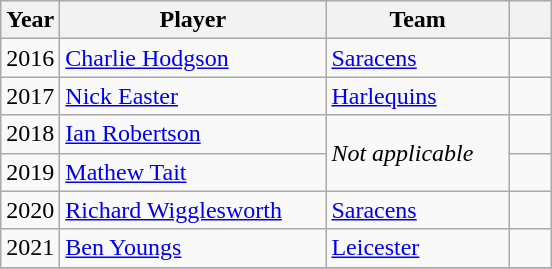<table class="wikitable">
<tr>
<th width=30>Year</th>
<th width=170>Player</th>
<th width=115>Team</th>
<th width=20></th>
</tr>
<tr>
<td align=center>2016</td>
<td> <a href='#'>Charlie Hodgson</a></td>
<td><a href='#'>Saracens</a></td>
<td align=center></td>
</tr>
<tr>
<td align=center>2017</td>
<td> <a href='#'>Nick Easter</a></td>
<td><a href='#'>Harlequins</a></td>
<td align=center></td>
</tr>
<tr>
<td align=center>2018</td>
<td> <a href='#'>Ian Robertson</a></td>
<td rowspan=2><em>Not applicable</em></td>
<td align=center></td>
</tr>
<tr>
<td align=center>2019</td>
<td> <a href='#'>Mathew Tait</a></td>
<td align=center></td>
</tr>
<tr>
<td align=center>2020</td>
<td> <a href='#'>Richard Wigglesworth</a></td>
<td><a href='#'>Saracens</a></td>
<td align=center></td>
</tr>
<tr>
<td align=center>2021</td>
<td> <a href='#'>Ben Youngs</a></td>
<td><a href='#'>Leicester</a></td>
<td align=center></td>
</tr>
<tr>
</tr>
</table>
